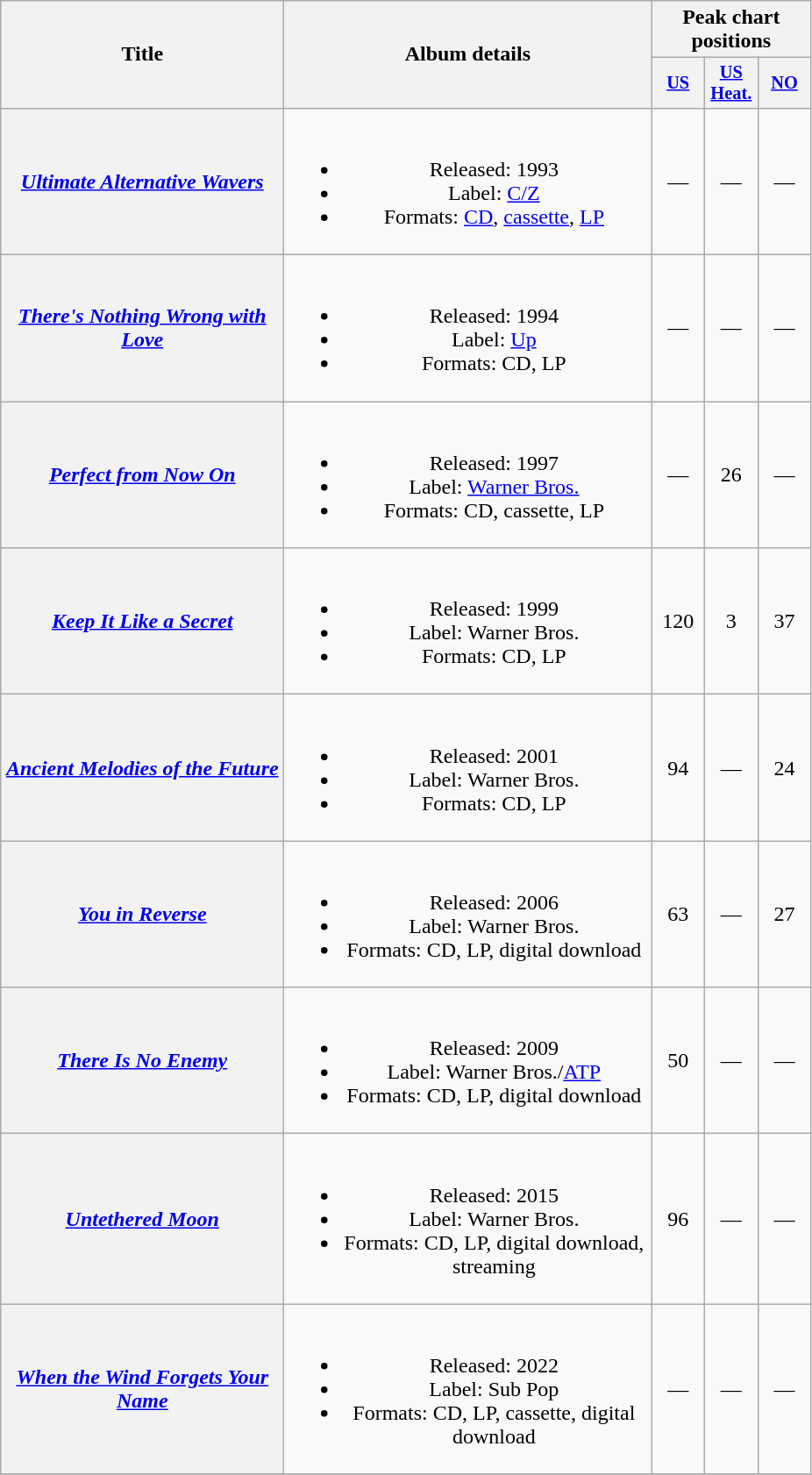<table class="wikitable plainrowheaders" style="text-align:center;">
<tr>
<th scope="col" rowspan="2" style="width:13em;">Title</th>
<th scope="col" rowspan="2" style="width:17em;">Album details</th>
<th colspan="11" scope="col">Peak chart positions</th>
</tr>
<tr>
<th scope="col" style="width:2.5em;font-size:85%;"><a href='#'>US</a><br></th>
<th scope="col" style="width:2.5em;font-size:85%;"><a href='#'>US Heat.</a><br></th>
<th scope="col" style="width:2.5em;font-size:85%;"><a href='#'>NO</a><br></th>
</tr>
<tr>
<th scope="row"><em><a href='#'>Ultimate Alternative Wavers</a></em></th>
<td><br><ul><li>Released: 1993</li><li>Label: <a href='#'>C/Z</a></li><li>Formats: <a href='#'>CD</a>, <a href='#'>cassette</a>, <a href='#'>LP</a></li></ul></td>
<td>—</td>
<td>—</td>
<td>—</td>
</tr>
<tr>
<th scope="row"><em><a href='#'>There's Nothing Wrong with Love</a></em></th>
<td><br><ul><li>Released: 1994</li><li>Label: <a href='#'>Up</a></li><li>Formats: CD, LP</li></ul></td>
<td>—</td>
<td>—</td>
<td>—</td>
</tr>
<tr>
<th scope="row"><em><a href='#'>Perfect from Now On</a></em></th>
<td><br><ul><li>Released: 1997</li><li>Label: <a href='#'>Warner Bros.</a></li><li>Formats: CD, cassette, LP</li></ul></td>
<td>—</td>
<td>26</td>
<td>—</td>
</tr>
<tr>
<th scope="row"><em><a href='#'>Keep It Like a Secret</a></em></th>
<td><br><ul><li>Released: 1999</li><li>Label: Warner Bros.</li><li>Formats: CD, LP</li></ul></td>
<td>120</td>
<td>3</td>
<td>37</td>
</tr>
<tr>
<th scope="row"><em><a href='#'>Ancient Melodies of the Future</a></em></th>
<td><br><ul><li>Released: 2001</li><li>Label: Warner Bros.</li><li>Formats: CD, LP</li></ul></td>
<td>94</td>
<td>—</td>
<td>24</td>
</tr>
<tr>
<th scope="row"><em><a href='#'>You in Reverse</a></em></th>
<td><br><ul><li>Released: 2006</li><li>Label: Warner Bros.</li><li>Formats: CD, LP, digital download</li></ul></td>
<td>63</td>
<td>—</td>
<td>27</td>
</tr>
<tr>
<th scope="row"><em><a href='#'>There Is No Enemy</a></em></th>
<td><br><ul><li>Released: 2009</li><li>Label: Warner Bros./<a href='#'>ATP</a></li><li>Formats: CD, LP, digital download</li></ul></td>
<td>50</td>
<td>—</td>
<td>—</td>
</tr>
<tr>
<th scope="row"><em><a href='#'>Untethered Moon</a></em></th>
<td><br><ul><li>Released: 2015</li><li>Label: Warner Bros.</li><li>Formats: CD, LP, digital download, streaming</li></ul></td>
<td>96</td>
<td>—</td>
<td>—</td>
</tr>
<tr>
<th scope="row"><em><a href='#'>When the Wind Forgets Your Name</a></em></th>
<td><br><ul><li>Released: 2022</li><li>Label: Sub Pop</li><li>Formats: CD, LP, cassette, digital download</li></ul></td>
<td>—</td>
<td>—</td>
<td>—</td>
</tr>
<tr>
</tr>
</table>
